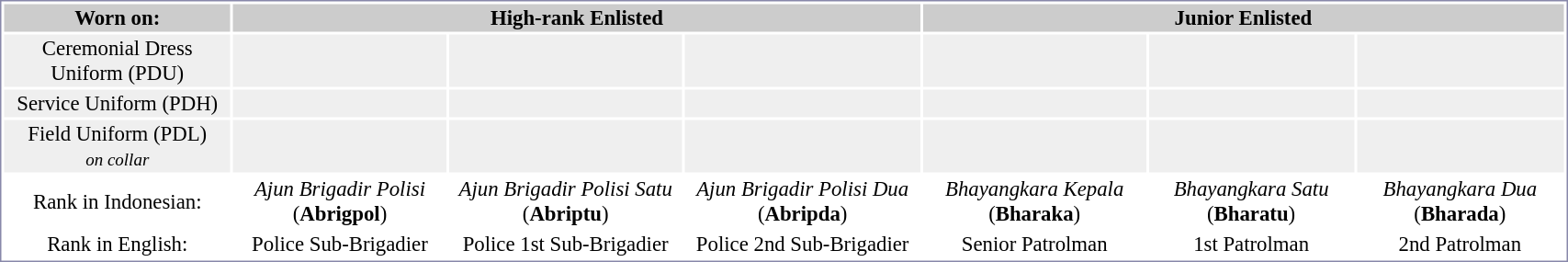<table style="width:90%; border:1px solid #8888aa; background:#fff; padding:0; font-size:95%; margin:0 12px 12px 0; text-align:center;">
<tr style="background:#ccc;">
<th>Worn on:</th>
<th colspan="3">High-rank Enlisted</th>
<th colspan="6">Junior Enlisted</th>
</tr>
<tr style="background:#efefef;">
<td>Ceremonial Dress Uniform (PDU)</td>
<td></td>
<td></td>
<td></td>
<td></td>
<td></td>
<td></td>
</tr>
<tr style="background:#efefef;">
<td>Service Uniform (PDH)</td>
<td></td>
<td></td>
<td></td>
<td></td>
<td></td>
<td></td>
</tr>
<tr style="background:#efefef;">
<td>Field Uniform (PDL)<br><small><em>on collar</em></small></td>
<td></td>
<td></td>
<td></td>
<td></td>
<td></td>
<td></td>
</tr>
<tr>
<td>Rank in Indonesian:</td>
<td><em>Ajun Brigadir Polisi</em> (<strong>Abrigpol</strong>)</td>
<td><em>Ajun Brigadir Polisi Satu</em> (<strong>Abriptu</strong>)</td>
<td><em>Ajun Brigadir Polisi Dua</em> (<strong>Abripda</strong>)</td>
<td><em>Bhayangkara Kepala</em> (<strong>Bharaka</strong>)</td>
<td><em>Bhayangkara Satu</em> (<strong>Bharatu</strong>)</td>
<td><em>Bhayangkara Dua</em> (<strong>Bharada</strong>)</td>
</tr>
<tr>
<td>Rank in English:</td>
<td>Police Sub-Brigadier</td>
<td>Police 1st Sub-Brigadier</td>
<td>Police 2nd Sub-Brigadier</td>
<td>Senior Patrolman</td>
<td>1st Patrolman</td>
<td>2nd Patrolman</td>
</tr>
</table>
